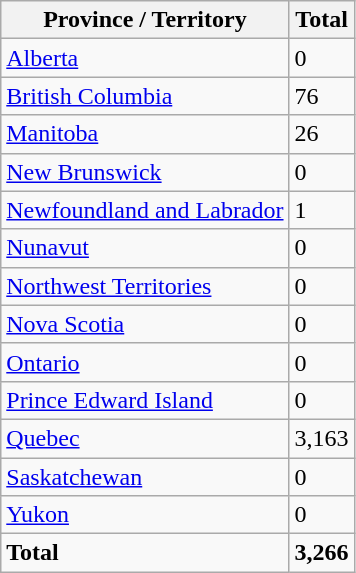<table class="wikitable">
<tr>
<th>Province / Territory</th>
<th>Total</th>
</tr>
<tr>
<td><a href='#'>Alberta</a></td>
<td>0</td>
</tr>
<tr>
<td><a href='#'>British Columbia</a></td>
<td>76</td>
</tr>
<tr>
<td><a href='#'>Manitoba</a></td>
<td>26</td>
</tr>
<tr>
<td><a href='#'>New Brunswick</a></td>
<td>0</td>
</tr>
<tr>
<td><a href='#'>Newfoundland and Labrador</a></td>
<td>1</td>
</tr>
<tr>
<td><a href='#'>Nunavut</a></td>
<td>0</td>
</tr>
<tr>
<td><a href='#'>Northwest Territories</a></td>
<td>0</td>
</tr>
<tr>
<td><a href='#'>Nova Scotia</a></td>
<td>0</td>
</tr>
<tr>
<td><a href='#'>Ontario</a></td>
<td>0</td>
</tr>
<tr>
<td><a href='#'>Prince Edward Island</a></td>
<td>0</td>
</tr>
<tr>
<td><a href='#'>Quebec</a></td>
<td>3,163</td>
</tr>
<tr>
<td><a href='#'>Saskatchewan</a></td>
<td>0</td>
</tr>
<tr>
<td><a href='#'>Yukon</a></td>
<td>0</td>
</tr>
<tr>
<td><strong>Total</strong></td>
<td><strong>3,266</strong></td>
</tr>
</table>
